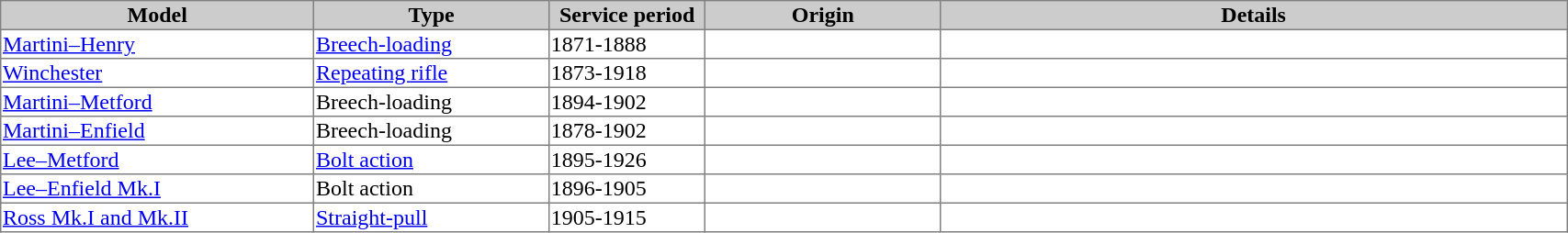<table border="1" width="90%" style="border-collapse: collapse;">
<tr bgcolor=cccccc>
<th width="20%">Model</th>
<th width="15%">Type</th>
<th width="10%">Service period</th>
<th width="15%">Origin</th>
<th>Details</th>
</tr>
<tr>
<td><a href='#'>Martini–Henry</a></td>
<td><a href='#'>Breech-loading</a></td>
<td>1871-1888</td>
<td></td>
<td></td>
</tr>
<tr>
<td><a href='#'>Winchester</a> </td>
<td><a href='#'>Repeating rifle</a></td>
<td>1873-1918</td>
<td></td>
<td></td>
</tr>
<tr>
<td><a href='#'>Martini–Metford</a></td>
<td>Breech-loading</td>
<td>1894-1902</td>
<td></td>
<td></td>
</tr>
<tr>
<td><a href='#'>Martini–Enfield</a></td>
<td>Breech-loading</td>
<td>1878-1902</td>
<td></td>
<td></td>
</tr>
<tr>
<td><a href='#'>Lee–Metford</a></td>
<td><a href='#'>Bolt action</a></td>
<td>1895-1926</td>
<td></td>
<td></td>
</tr>
<tr>
<td><a href='#'>Lee–Enfield Mk.I</a></td>
<td>Bolt action</td>
<td>1896-1905</td>
<td></td>
<td></td>
</tr>
<tr>
<td><a href='#'>Ross Mk.I and Mk.II</a></td>
<td><a href='#'>Straight-pull</a></td>
<td>1905-1915</td>
<td></td>
<td></td>
</tr>
</table>
